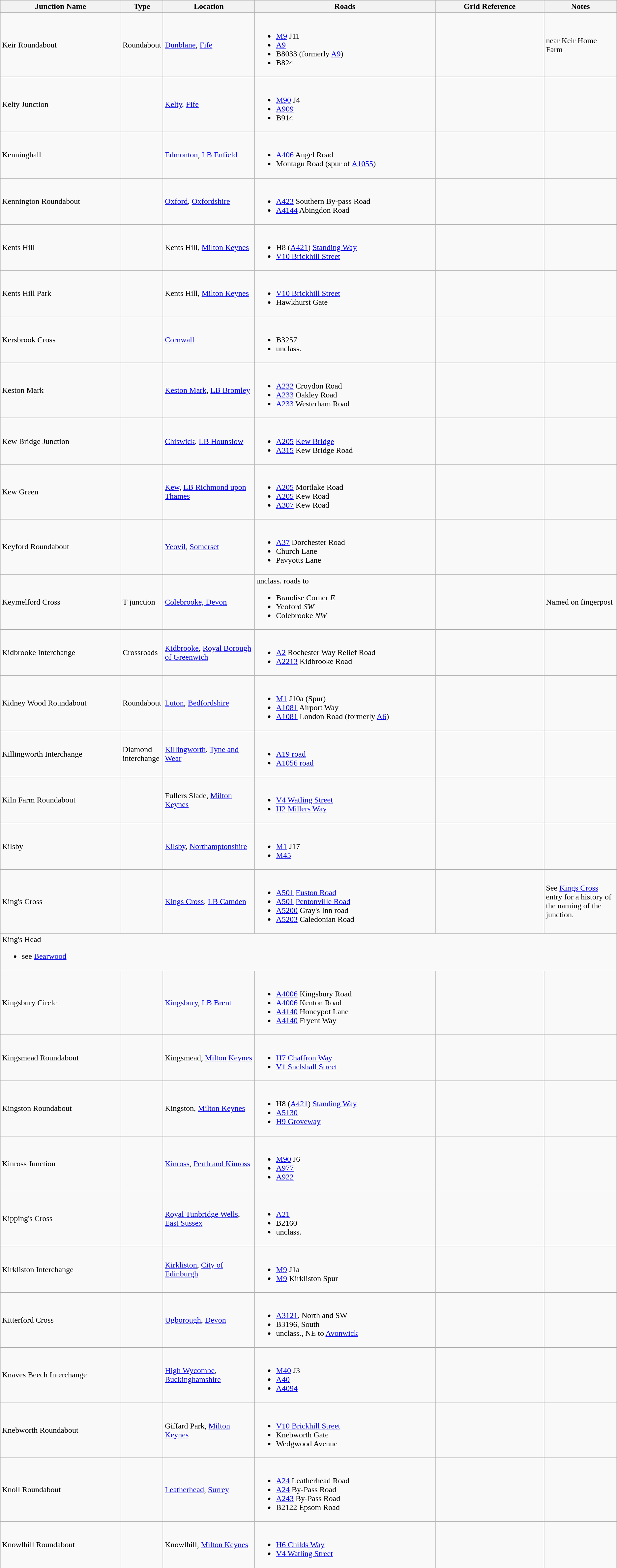<table class=wikitable>
<tr>
<th width=20%>Junction Name</th>
<th width=5%>Type</th>
<th width=15%>Location</th>
<th width=30%>Roads</th>
<th width=18%>Grid Reference</th>
<th width=25%>Notes</th>
</tr>
<tr>
<td>Keir Roundabout</td>
<td>Roundabout</td>
<td><a href='#'>Dunblane</a>, <a href='#'>Fife</a></td>
<td><br><ul><li><a href='#'>M9</a> J11</li><li><a href='#'>A9</a></li><li>B8033 (formerly <a href='#'>A9</a>)</li><li>B824</li></ul></td>
<td></td>
<td>near Keir Home Farm</td>
</tr>
<tr>
<td>Kelty Junction</td>
<td></td>
<td><a href='#'>Kelty</a>, <a href='#'>Fife</a></td>
<td><br><ul><li><a href='#'>M90</a> J4</li><li><a href='#'>A909</a></li><li>B914</li></ul></td>
<td></td>
<td></td>
</tr>
<tr>
<td>Kenninghall</td>
<td></td>
<td><a href='#'>Edmonton</a>, <a href='#'>LB Enfield</a></td>
<td><br><ul><li><a href='#'>A406</a> Angel Road</li><li>Montagu Road (spur of <a href='#'>A1055</a>)</li></ul></td>
<td></td>
<td></td>
</tr>
<tr>
<td>Kennington Roundabout</td>
<td></td>
<td><a href='#'>Oxford</a>, <a href='#'>Oxfordshire</a></td>
<td><br><ul><li><a href='#'>A423</a> Southern By-pass Road</li><li><a href='#'>A4144</a> Abingdon Road</li></ul></td>
<td></td>
<td></td>
</tr>
<tr>
<td>Kents Hill</td>
<td></td>
<td>Kents Hill, <a href='#'>Milton Keynes</a></td>
<td><br><ul><li>H8 (<a href='#'>A421</a>) <a href='#'>Standing Way</a></li><li><a href='#'>V10 Brickhill Street</a></li></ul></td>
<td></td>
<td></td>
</tr>
<tr>
<td>Kents Hill Park</td>
<td></td>
<td>Kents Hill, <a href='#'>Milton Keynes</a></td>
<td><br><ul><li><a href='#'>V10 Brickhill Street</a></li><li>Hawkhurst Gate</li></ul></td>
<td></td>
<td></td>
</tr>
<tr>
<td>Kersbrook Cross</td>
<td></td>
<td><a href='#'>Cornwall</a></td>
<td><br><ul><li>B3257</li><li>unclass.</li></ul></td>
<td></td>
<td></td>
</tr>
<tr>
<td>Keston Mark</td>
<td></td>
<td><a href='#'>Keston Mark</a>, <a href='#'>LB Bromley</a></td>
<td><br><ul><li><a href='#'>A232</a> Croydon Road</li><li><a href='#'>A233</a> Oakley Road</li><li><a href='#'>A233</a> Westerham Road</li></ul></td>
<td></td>
<td></td>
</tr>
<tr>
<td>Kew Bridge Junction</td>
<td></td>
<td><a href='#'>Chiswick</a>, <a href='#'>LB Hounslow</a></td>
<td><br><ul><li><a href='#'>A205</a> <a href='#'>Kew Bridge</a></li><li><a href='#'>A315</a> Kew Bridge Road</li></ul></td>
<td></td>
<td></td>
</tr>
<tr>
<td>Kew Green</td>
<td></td>
<td><a href='#'>Kew</a>, <a href='#'>LB Richmond upon Thames</a></td>
<td><br><ul><li><a href='#'>A205</a> Mortlake Road</li><li><a href='#'>A205</a> Kew Road</li><li><a href='#'>A307</a> Kew Road</li></ul></td>
<td></td>
<td></td>
</tr>
<tr>
<td>Keyford Roundabout</td>
<td></td>
<td><a href='#'>Yeovil</a>, <a href='#'>Somerset</a></td>
<td><br><ul><li><a href='#'>A37</a> Dorchester Road</li><li>Church Lane</li><li>Pavyotts Lane</li></ul></td>
<td></td>
<td></td>
</tr>
<tr>
<td>Keymelford Cross</td>
<td>T junction</td>
<td><a href='#'>Colebrooke, Devon</a></td>
<td>unclass. roads to<br><ul><li>Brandise Corner <em>E</em></li><li>Yeoford <em>SW</em></li><li>Colebrooke <em>NW</em></li></ul></td>
<td></td>
<td>Named on fingerpost</td>
</tr>
<tr>
<td>Kidbrooke Interchange</td>
<td>Crossroads</td>
<td><a href='#'>Kidbrooke</a>, <a href='#'>Royal Borough of Greenwich</a></td>
<td><br><ul><li><a href='#'>A2</a> Rochester Way Relief Road</li><li><a href='#'>A2213</a> Kidbrooke Road</li></ul></td>
<td></td>
<td></td>
</tr>
<tr>
<td>Kidney Wood Roundabout</td>
<td>Roundabout</td>
<td><a href='#'>Luton</a>, <a href='#'>Bedfordshire</a></td>
<td><br><ul><li><a href='#'>M1</a> J10a (Spur)</li><li><a href='#'>A1081</a> Airport Way</li><li><a href='#'>A1081</a> London Road (formerly <a href='#'>A6</a>)</li></ul></td>
<td></td>
<td></td>
</tr>
<tr>
<td>Killingworth Interchange</td>
<td>Diamond interchange</td>
<td><a href='#'>Killingworth</a>, <a href='#'>Tyne and Wear</a></td>
<td><br><ul><li><a href='#'>A19 road</a></li><li><a href='#'>A1056 road</a></li></ul></td>
<td></td>
<td></td>
</tr>
<tr>
<td>Kiln Farm Roundabout</td>
<td></td>
<td>Fullers Slade, <a href='#'>Milton Keynes</a></td>
<td><br><ul><li><a href='#'>V4 Watling Street</a></li><li><a href='#'>H2 Millers Way</a></li></ul></td>
<td></td>
<td></td>
</tr>
<tr>
<td>Kilsby</td>
<td></td>
<td><a href='#'>Kilsby</a>, <a href='#'>Northamptonshire</a></td>
<td><br><ul><li><a href='#'>M1</a> J17</li><li><a href='#'>M45</a></li></ul></td>
<td></td>
<td></td>
</tr>
<tr>
<td>King's Cross</td>
<td></td>
<td><a href='#'>Kings Cross</a>, <a href='#'>LB Camden</a></td>
<td><br><ul><li><a href='#'>A501</a> <a href='#'>Euston Road</a></li><li><a href='#'>A501</a> <a href='#'>Pentonville Road</a></li><li><a href='#'>A5200</a> Gray's Inn road</li><li><a href='#'>A5203</a> Caledonian Road</li></ul></td>
<td></td>
<td>See <a href='#'>Kings Cross</a> entry for a history of the naming of the junction.</td>
</tr>
<tr>
<td colspan="6">King's Head<br><ul><li>see <a href='#'>Bearwood</a></li></ul></td>
</tr>
<tr>
<td>Kingsbury Circle</td>
<td></td>
<td><a href='#'>Kingsbury</a>, <a href='#'>LB Brent</a></td>
<td><br><ul><li><a href='#'>A4006</a> Kingsbury Road</li><li><a href='#'>A4006</a> Kenton Road</li><li><a href='#'>A4140</a> Honeypot Lane</li><li><a href='#'>A4140</a> Fryent Way</li></ul></td>
<td></td>
<td></td>
</tr>
<tr>
<td>Kingsmead Roundabout</td>
<td></td>
<td>Kingsmead, <a href='#'>Milton Keynes</a></td>
<td><br><ul><li><a href='#'>H7 Chaffron Way</a></li><li><a href='#'>V1 Snelshall Street</a></li></ul></td>
<td></td>
<td></td>
</tr>
<tr>
<td>Kingston Roundabout</td>
<td></td>
<td>Kingston, <a href='#'>Milton Keynes</a></td>
<td><br><ul><li>H8 (<a href='#'>A421</a>) <a href='#'>Standing Way</a></li><li><a href='#'>A5130</a></li><li><a href='#'>H9 Groveway</a></li></ul></td>
<td></td>
<td></td>
</tr>
<tr>
<td>Kinross Junction</td>
<td></td>
<td><a href='#'>Kinross</a>, <a href='#'>Perth and Kinross</a></td>
<td><br><ul><li><a href='#'>M90</a> J6</li><li><a href='#'>A977</a></li><li><a href='#'>A922</a></li></ul></td>
<td></td>
<td></td>
</tr>
<tr>
<td>Kipping's Cross</td>
<td></td>
<td><a href='#'>Royal Tunbridge Wells</a>, <a href='#'>East Sussex</a></td>
<td><br><ul><li><a href='#'>A21</a></li><li>B2160</li><li>unclass.</li></ul></td>
<td></td>
<td></td>
</tr>
<tr>
<td>Kirkliston Interchange</td>
<td></td>
<td><a href='#'>Kirkliston</a>, <a href='#'>City of Edinburgh</a></td>
<td><br><ul><li><a href='#'>M9</a> J1a</li><li><a href='#'>M9</a> Kirkliston Spur</li></ul></td>
<td></td>
<td></td>
</tr>
<tr>
<td>Kitterford Cross</td>
<td></td>
<td><a href='#'>Ugborough</a>, <a href='#'>Devon</a></td>
<td><br><ul><li><a href='#'>A3121</a>, North and SW</li><li>B3196, South</li><li>unclass., NE to <a href='#'>Avonwick</a></li></ul></td>
<td></td>
<td></td>
</tr>
<tr>
<td>Knaves Beech Interchange</td>
<td></td>
<td><a href='#'>High Wycombe</a>, <a href='#'>Buckinghamshire</a></td>
<td><br><ul><li><a href='#'>M40</a> J3</li><li><a href='#'>A40</a></li><li><a href='#'>A4094</a></li></ul></td>
<td></td>
<td></td>
</tr>
<tr>
<td>Knebworth Roundabout</td>
<td></td>
<td>Giffard Park, <a href='#'>Milton Keynes</a></td>
<td><br><ul><li><a href='#'>V10 Brickhill Street</a></li><li>Knebworth Gate</li><li>Wedgwood Avenue</li></ul></td>
<td></td>
<td></td>
</tr>
<tr>
<td>Knoll Roundabout</td>
<td></td>
<td><a href='#'>Leatherhead</a>, <a href='#'>Surrey</a></td>
<td><br><ul><li><a href='#'>A24</a> Leatherhead Road</li><li><a href='#'>A24</a> By-Pass Road</li><li><a href='#'>A243</a> By-Pass Road</li><li>B2122 Epsom Road</li></ul></td>
<td></td>
<td></td>
</tr>
<tr>
<td>Knowlhill Roundabout</td>
<td></td>
<td>Knowlhill, <a href='#'>Milton Keynes</a></td>
<td><br><ul><li><a href='#'>H6 Childs Way</a></li><li><a href='#'>V4 Watling Street</a></li></ul></td>
<td></td>
<td></td>
</tr>
</table>
